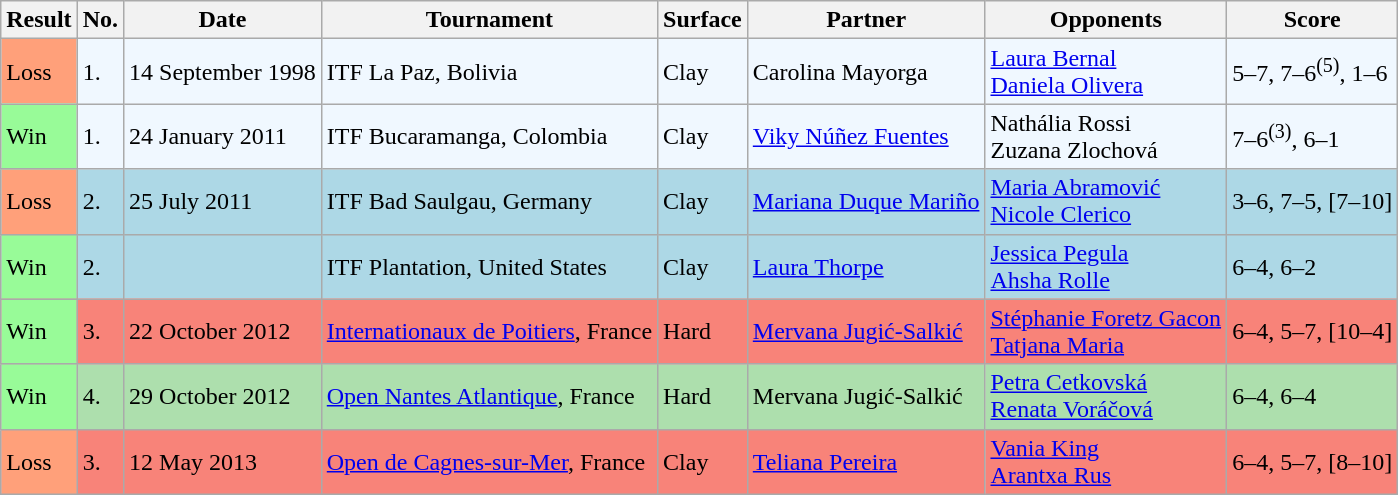<table class="sortable wikitable">
<tr>
<th>Result</th>
<th>No.</th>
<th>Date</th>
<th>Tournament</th>
<th>Surface</th>
<th>Partner</th>
<th>Opponents</th>
<th class="unsortable">Score</th>
</tr>
<tr style="background:#f0f8ff;">
<td bgcolor="FFA07A">Loss</td>
<td>1.</td>
<td>14 September 1998</td>
<td>ITF La Paz, Bolivia</td>
<td>Clay</td>
<td> Carolina Mayorga</td>
<td> <a href='#'>Laura Bernal</a> <br>  <a href='#'>Daniela Olivera</a></td>
<td>5–7, 7–6<sup>(5)</sup>, 1–6</td>
</tr>
<tr bgcolor="#f0f8ff">
<td bgcolor=98FB98>Win</td>
<td>1.</td>
<td>24 January 2011</td>
<td>ITF Bucaramanga, Colombia</td>
<td>Clay</td>
<td> <a href='#'>Viky Núñez Fuentes</a></td>
<td> Nathália Rossi <br>  Zuzana Zlochová</td>
<td>7–6<sup>(3)</sup>, 6–1</td>
</tr>
<tr style="background:lightblue;">
<td bgcolor="FFA07A">Loss</td>
<td>2.</td>
<td>25 July 2011</td>
<td>ITF Bad Saulgau, Germany</td>
<td>Clay</td>
<td> <a href='#'>Mariana Duque Mariño</a></td>
<td> <a href='#'>Maria Abramović</a> <br>  <a href='#'>Nicole Clerico</a></td>
<td>3–6, 7–5, [7–10]</td>
</tr>
<tr style="background:lightblue;">
<td bgcolor="98FB98">Win</td>
<td>2.</td>
<td></td>
<td>ITF Plantation, United States</td>
<td>Clay</td>
<td> <a href='#'>Laura Thorpe</a></td>
<td> <a href='#'>Jessica Pegula</a> <br>  <a href='#'>Ahsha Rolle</a></td>
<td>6–4, 6–2</td>
</tr>
<tr style="background:#f88379;">
<td bgcolor=98FB98>Win</td>
<td>3.</td>
<td>22 October 2012</td>
<td><a href='#'>Internationaux de Poitiers</a>, France</td>
<td>Hard</td>
<td> <a href='#'>Mervana Jugić-Salkić</a></td>
<td> <a href='#'>Stéphanie Foretz Gacon</a> <br>  <a href='#'>Tatjana Maria</a></td>
<td>6–4, 5–7, [10–4]</td>
</tr>
<tr style="background:#addfad;">
<td bgcolor=98FB98>Win</td>
<td>4.</td>
<td>29 October 2012</td>
<td><a href='#'>Open Nantes Atlantique</a>, France</td>
<td>Hard</td>
<td> Mervana Jugić-Salkić</td>
<td> <a href='#'>Petra Cetkovská</a> <br>  <a href='#'>Renata Voráčová</a></td>
<td>6–4, 6–4</td>
</tr>
<tr style="background:#f88379;">
<td bgcolor="FFA07A">Loss</td>
<td>3.</td>
<td>12 May 2013</td>
<td><a href='#'>Open de Cagnes-sur-Mer</a>, France</td>
<td>Clay</td>
<td> <a href='#'>Teliana Pereira</a></td>
<td> <a href='#'>Vania King</a> <br>  <a href='#'>Arantxa Rus</a></td>
<td>6–4, 5–7, [8–10]</td>
</tr>
</table>
